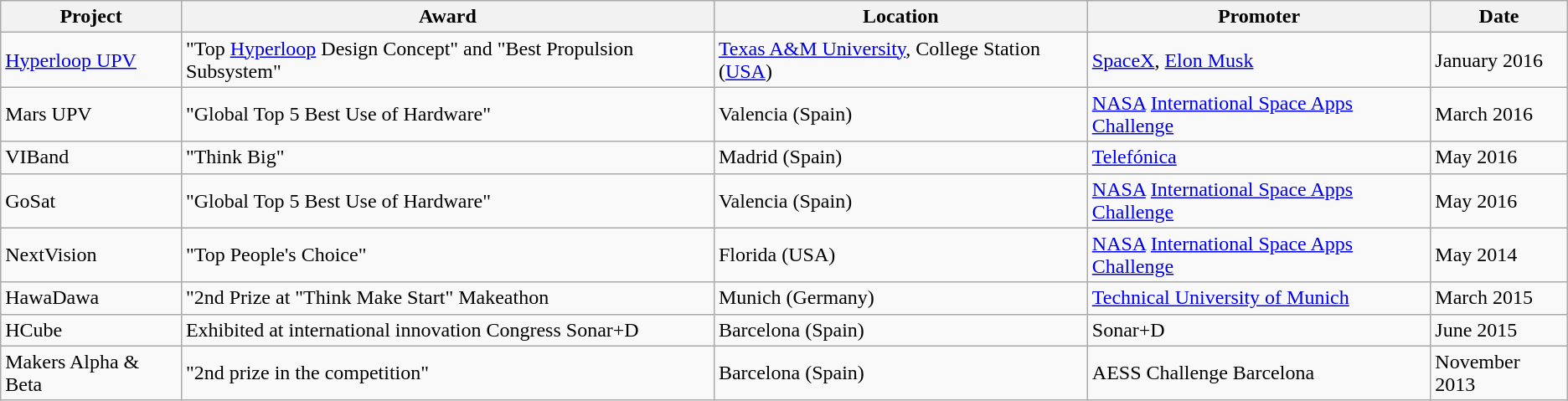<table class="wikitable">
<tr>
<th>Project</th>
<th>Award</th>
<th>Location</th>
<th>Promoter</th>
<th>Date</th>
</tr>
<tr>
<td><a href='#'>Hyperloop UPV</a></td>
<td>"Top <a href='#'>Hyperloop</a> Design Concept" and "Best Propulsion Subsystem"</td>
<td><a href='#'>Texas A&M University</a>, College Station (<a href='#'>USA</a>)</td>
<td><a href='#'>SpaceX</a>, <a href='#'>Elon Musk</a></td>
<td>January 2016</td>
</tr>
<tr>
<td>Mars UPV</td>
<td>"Global Top 5 Best Use of Hardware"</td>
<td>Valencia (Spain)</td>
<td><a href='#'>NASA</a> <a href='#'>International Space Apps Challenge</a></td>
<td>March 2016</td>
</tr>
<tr>
<td>VIBand</td>
<td>"Think Big"</td>
<td>Madrid (Spain)</td>
<td><a href='#'>Telefónica</a></td>
<td>May 2016</td>
</tr>
<tr>
<td>GoSat</td>
<td>"Global Top 5 Best Use of Hardware"</td>
<td>Valencia (Spain)</td>
<td><a href='#'>NASA</a> <a href='#'>International Space Apps Challenge</a></td>
<td>May 2016</td>
</tr>
<tr>
<td>NextVision</td>
<td>"Top People's Choice"</td>
<td>Florida (USA)</td>
<td><a href='#'>NASA</a> <a href='#'>International Space Apps Challenge</a></td>
<td>May 2014</td>
</tr>
<tr>
<td>HawaDawa</td>
<td>"2nd Prize at "Think Make Start" Makeathon</td>
<td>Munich (Germany)</td>
<td><a href='#'>Technical University of Munich</a></td>
<td>March 2015</td>
</tr>
<tr>
<td>HCube</td>
<td>Exhibited at international innovation Congress Sonar+D</td>
<td>Barcelona (Spain)</td>
<td>Sonar+D</td>
<td>June 2015</td>
</tr>
<tr>
<td>Makers Alpha & Beta</td>
<td>"2nd prize in the competition"</td>
<td>Barcelona (Spain)</td>
<td>AESS Challenge Barcelona</td>
<td>November 2013</td>
</tr>
</table>
